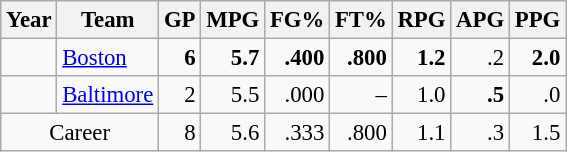<table class="wikitable sortable" style="font-size:95%; text-align:right;">
<tr>
<th>Year</th>
<th>Team</th>
<th>GP</th>
<th>MPG</th>
<th>FG%</th>
<th>FT%</th>
<th>RPG</th>
<th>APG</th>
<th>PPG</th>
</tr>
<tr>
<td style="text-align:left;"></td>
<td style="text-align:left;"><a href='#'>Boston</a></td>
<td><strong>6</strong></td>
<td><strong>5.7</strong></td>
<td><strong>.400</strong></td>
<td><strong>.800</strong></td>
<td><strong>1.2</strong></td>
<td>.2</td>
<td><strong>2.0</strong></td>
</tr>
<tr>
<td style="text-align:left;"></td>
<td style="text-align:left;"><a href='#'>Baltimore</a></td>
<td>2</td>
<td>5.5</td>
<td>.000</td>
<td>–</td>
<td>1.0</td>
<td><strong>.5</strong></td>
<td>.0</td>
</tr>
<tr>
<td colspan="2" style="text-align:center;">Career</td>
<td>8</td>
<td>5.6</td>
<td>.333</td>
<td>.800</td>
<td>1.1</td>
<td>.3</td>
<td>1.5</td>
</tr>
</table>
